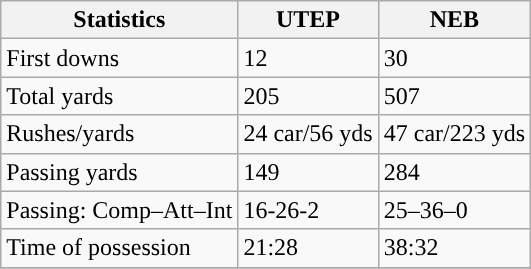<table class="wikitable" style="float: left;">
<tr>
<th>Statistics</th>
<th>UTEP</th>
<th>NEB</th>
</tr>
<tr>
<td>First downs</td>
<td>12</td>
<td>30</td>
</tr>
<tr>
<td>Total yards</td>
<td>205</td>
<td>507</td>
</tr>
<tr>
<td>Rushes/yards</td>
<td>24 car/56 yds</td>
<td>47 car/223 yds</td>
</tr>
<tr>
<td>Passing yards</td>
<td>149</td>
<td>284</td>
</tr>
<tr>
<td>Passing: Comp–Att–Int</td>
<td>16-26-2</td>
<td>25–36–0</td>
</tr>
<tr>
<td>Time of possession</td>
<td>21:28</td>
<td>38:32</td>
</tr>
<tr>
</tr>
</table>
